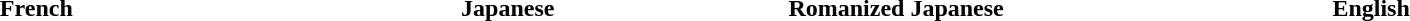<table>
<tr style="vertical-align: top;">
</tr>
<tr>
<th scope="col" style="width:30em;">French</th>
<th scope="col" style="width:20em;">Japanese</th>
<th scope="col" style="width:20em;">Romanized Japanese</th>
<th scope="col" style="width:30em;">English</th>
</tr>
<tr style="vertical-align: top;">
<td><br></td>
<td><br></td>
<td><br></td>
<td><br></td>
</tr>
<tr>
</tr>
</table>
